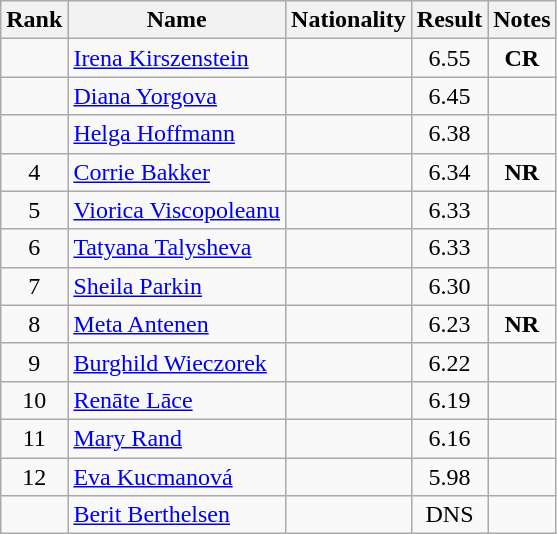<table class="wikitable sortable" style="text-align:center">
<tr>
<th>Rank</th>
<th>Name</th>
<th>Nationality</th>
<th>Result</th>
<th>Notes</th>
</tr>
<tr>
<td></td>
<td align=left><a href='#'>Irena Kirszenstein</a></td>
<td align=left></td>
<td>6.55</td>
<td><strong>CR</strong></td>
</tr>
<tr>
<td></td>
<td align=left><a href='#'>Diana Yorgova</a></td>
<td align=left></td>
<td>6.45</td>
<td></td>
</tr>
<tr>
<td></td>
<td align=left><a href='#'>Helga Hoffmann</a></td>
<td align=left></td>
<td>6.38</td>
<td></td>
</tr>
<tr>
<td>4</td>
<td align=left><a href='#'>Corrie Bakker</a></td>
<td align=left></td>
<td>6.34</td>
<td><strong>NR</strong></td>
</tr>
<tr>
<td>5</td>
<td align=left><a href='#'>Viorica Viscopoleanu</a></td>
<td align=left></td>
<td>6.33</td>
<td></td>
</tr>
<tr>
<td>6</td>
<td align=left><a href='#'>Tatyana Talysheva</a></td>
<td align=left></td>
<td>6.33</td>
<td></td>
</tr>
<tr>
<td>7</td>
<td align=left><a href='#'>Sheila Parkin</a></td>
<td align=left></td>
<td>6.30</td>
<td></td>
</tr>
<tr>
<td>8</td>
<td align=left><a href='#'>Meta Antenen</a></td>
<td align=left></td>
<td>6.23</td>
<td><strong>NR</strong></td>
</tr>
<tr>
<td>9</td>
<td align=left><a href='#'>Burghild Wieczorek</a></td>
<td align=left></td>
<td>6.22</td>
<td></td>
</tr>
<tr>
<td>10</td>
<td align=left><a href='#'>Renāte Lāce</a></td>
<td align=left></td>
<td>6.19</td>
<td></td>
</tr>
<tr>
<td>11</td>
<td align=left><a href='#'>Mary Rand</a></td>
<td align=left></td>
<td>6.16</td>
<td></td>
</tr>
<tr>
<td>12</td>
<td align=left><a href='#'>Eva Kucmanová</a></td>
<td align=left></td>
<td>5.98</td>
<td></td>
</tr>
<tr>
<td></td>
<td align=left><a href='#'>Berit Berthelsen</a></td>
<td align=left></td>
<td>DNS</td>
<td></td>
</tr>
</table>
